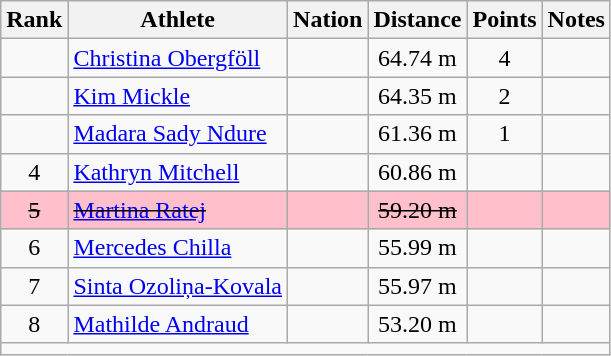<table class="wikitable mw-datatable sortable" style="text-align:center;">
<tr>
<th>Rank</th>
<th>Athlete</th>
<th>Nation</th>
<th>Distance</th>
<th>Points</th>
<th>Notes</th>
</tr>
<tr>
<td></td>
<td align=left><a href='#'>Christina Obergföll</a></td>
<td align=left></td>
<td>64.74 m</td>
<td>4</td>
<td></td>
</tr>
<tr>
<td></td>
<td align=left><a href='#'>Kim Mickle</a></td>
<td align=left></td>
<td>64.35 m</td>
<td>2</td>
<td></td>
</tr>
<tr>
<td></td>
<td align=left><a href='#'>Madara Sady Ndure</a></td>
<td align=left></td>
<td>61.36 m</td>
<td>1</td>
<td></td>
</tr>
<tr>
<td>4</td>
<td align=left><a href='#'>Kathryn Mitchell</a></td>
<td align=left></td>
<td>60.86 m</td>
<td></td>
<td></td>
</tr>
<tr bgcolor=pink>
<td><s>5</s></td>
<td align=left><s><a href='#'>Martina Ratej</a></s></td>
<td align=left><s></s></td>
<td><s>59.20 m</s></td>
<td></td>
<td></td>
</tr>
<tr>
<td>6</td>
<td align=left><a href='#'>Mercedes Chilla</a></td>
<td align=left></td>
<td>55.99 m</td>
<td></td>
<td></td>
</tr>
<tr>
<td>7</td>
<td align=left><a href='#'>Sinta Ozoliņa-Kovala</a></td>
<td align=left></td>
<td>55.97 m</td>
<td></td>
<td></td>
</tr>
<tr>
<td>8</td>
<td align=left><a href='#'>Mathilde Andraud</a></td>
<td align=left></td>
<td>53.20 m</td>
<td></td>
<td></td>
</tr>
<tr class="sortbottom">
<td colspan=6></td>
</tr>
</table>
